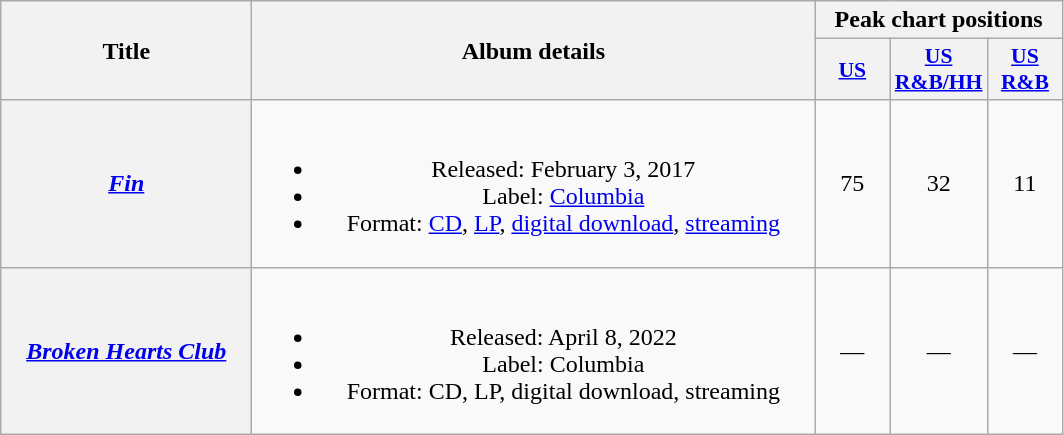<table class="wikitable plainrowheaders" style="text-align:center;" border="1">
<tr>
<th scope="col" rowspan="2" style="width:10em;">Title</th>
<th scope="col" rowspan="2" style="width:23em;">Album details</th>
<th scope="col" colspan="3">Peak chart positions</th>
</tr>
<tr>
<th scope="col" style="width:3em;font-size:90%;"><a href='#'>US</a><br></th>
<th scope="col" style="width:3em;font-size:90%;"><a href='#'>US R&B/HH</a><br></th>
<th scope="col" style="width:3em;font-size:90%;"><a href='#'>US R&B</a><br></th>
</tr>
<tr>
<th scope="row"><em><a href='#'>Fin</a></em></th>
<td><br><ul><li>Released: February 3, 2017</li><li>Label: <a href='#'>Columbia</a></li><li>Format: <a href='#'>CD</a>, <a href='#'>LP</a>, <a href='#'>digital download</a>, <a href='#'>streaming</a></li></ul></td>
<td>75</td>
<td>32</td>
<td>11</td>
</tr>
<tr>
<th scope="row"><em><a href='#'>Broken Hearts Club</a></em></th>
<td><br><ul><li>Released: April 8, 2022</li><li>Label: Columbia</li><li>Format: CD, LP, digital download, streaming</li></ul></td>
<td>—</td>
<td>—</td>
<td>—</td>
</tr>
</table>
